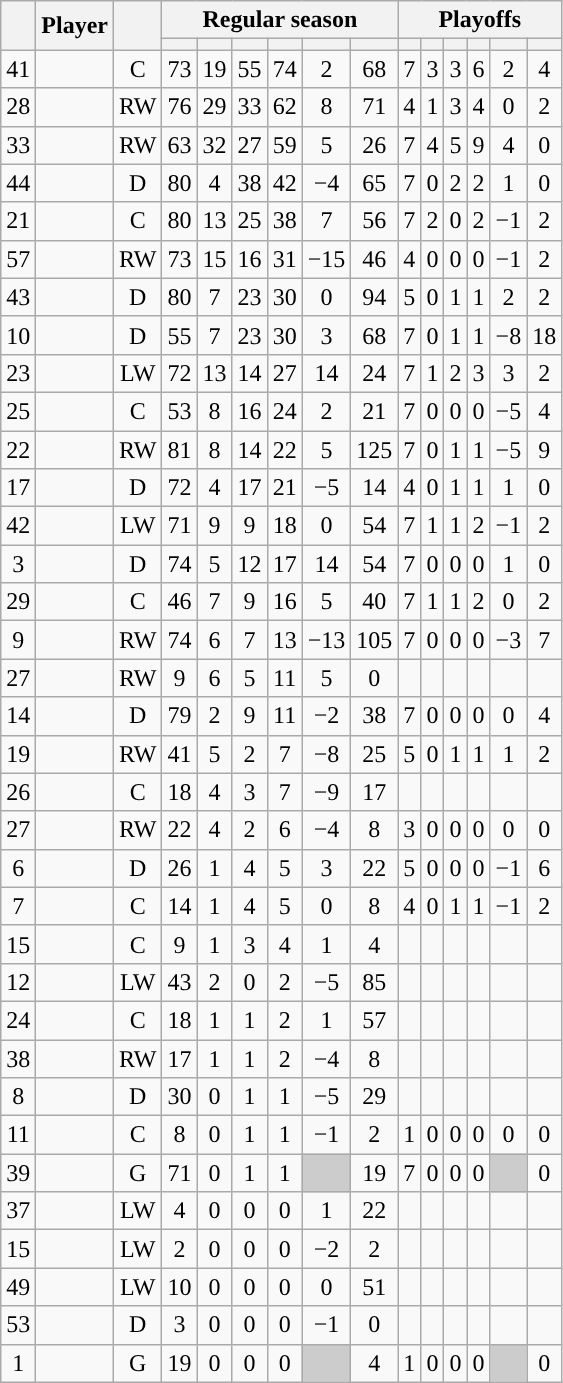<table class="wikitable sortable plainrowheaders" style="text-align:center;">
<tr>
<th scope="col" data-sort-type="number" rowspan="2"></th>
<th scope="col" rowspan="2">Player</th>
<th scope="col" rowspan="2"></th>
<th scope=colgroup colspan=6>Regular season</th>
<th scope=colgroup colspan=6>Playoffs</th>
</tr>
<tr>
<th scope="col" data-sort-type="number"></th>
<th scope="col" data-sort-type="number"></th>
<th scope="col" data-sort-type="number"></th>
<th scope="col" data-sort-type="number"></th>
<th scope="col" data-sort-type="number"></th>
<th scope="col" data-sort-type="number"></th>
<th scope="col" data-sort-type="number"></th>
<th scope="col" data-sort-type="number"></th>
<th scope="col" data-sort-type="number"></th>
<th scope="col" data-sort-type="number"></th>
<th scope="col" data-sort-type="number"></th>
<th scope="col" data-sort-type="number"></th>
</tr>
<tr>
<td scope="row">41</td>
<td align="left"></td>
<td>C</td>
<td>73</td>
<td>19</td>
<td>55</td>
<td>74</td>
<td>2</td>
<td>68</td>
<td>7</td>
<td>3</td>
<td>3</td>
<td>6</td>
<td>2</td>
<td>4</td>
</tr>
<tr>
<td scope="row">28</td>
<td align="left"></td>
<td>RW</td>
<td>76</td>
<td>29</td>
<td>33</td>
<td>62</td>
<td>8</td>
<td>71</td>
<td>4</td>
<td>1</td>
<td>3</td>
<td>4</td>
<td>0</td>
<td>2</td>
</tr>
<tr>
<td scope="row">33</td>
<td align="left"></td>
<td>RW</td>
<td>63</td>
<td>32</td>
<td>27</td>
<td>59</td>
<td>5</td>
<td>26</td>
<td>7</td>
<td>4</td>
<td>5</td>
<td>9</td>
<td>4</td>
<td>0</td>
</tr>
<tr>
<td scope="row">44</td>
<td align="left"></td>
<td>D</td>
<td>80</td>
<td>4</td>
<td>38</td>
<td>42</td>
<td>−4</td>
<td>65</td>
<td>7</td>
<td>0</td>
<td>2</td>
<td>2</td>
<td>1</td>
<td>0</td>
</tr>
<tr>
<td scope="row">21</td>
<td align="left"></td>
<td>C</td>
<td>80</td>
<td>13</td>
<td>25</td>
<td>38</td>
<td>7</td>
<td>56</td>
<td>7</td>
<td>2</td>
<td>0</td>
<td>2</td>
<td>−1</td>
<td>2</td>
</tr>
<tr>
<td scope="row">57</td>
<td align="left"></td>
<td>RW</td>
<td>73</td>
<td>15</td>
<td>16</td>
<td>31</td>
<td>−15</td>
<td>46</td>
<td>4</td>
<td>0</td>
<td>0</td>
<td>0</td>
<td>−1</td>
<td>2</td>
</tr>
<tr>
<td scope="row">43</td>
<td align="left"></td>
<td>D</td>
<td>80</td>
<td>7</td>
<td>23</td>
<td>30</td>
<td>0</td>
<td>94</td>
<td>5</td>
<td>0</td>
<td>1</td>
<td>1</td>
<td>2</td>
<td>2</td>
</tr>
<tr>
<td scope="row">10</td>
<td align="left"></td>
<td>D</td>
<td>55</td>
<td>7</td>
<td>23</td>
<td>30</td>
<td>3</td>
<td>68</td>
<td>7</td>
<td>0</td>
<td>1</td>
<td>1</td>
<td>−8</td>
<td>18</td>
</tr>
<tr>
<td scope="row">23</td>
<td align="left"></td>
<td>LW</td>
<td>72</td>
<td>13</td>
<td>14</td>
<td>27</td>
<td>14</td>
<td>24</td>
<td>7</td>
<td>1</td>
<td>2</td>
<td>3</td>
<td>3</td>
<td>2</td>
</tr>
<tr>
<td scope="row">25</td>
<td align="left"></td>
<td>C</td>
<td>53</td>
<td>8</td>
<td>16</td>
<td>24</td>
<td>2</td>
<td>21</td>
<td>7</td>
<td>0</td>
<td>0</td>
<td>0</td>
<td>−5</td>
<td>4</td>
</tr>
<tr>
<td scope="row">22</td>
<td align="left"></td>
<td>RW</td>
<td>81</td>
<td>8</td>
<td>14</td>
<td>22</td>
<td>5</td>
<td>125</td>
<td>7</td>
<td>0</td>
<td>1</td>
<td>1</td>
<td>−5</td>
<td>9</td>
</tr>
<tr>
<td scope="row">17</td>
<td align="left"></td>
<td>D</td>
<td>72</td>
<td>4</td>
<td>17</td>
<td>21</td>
<td>−5</td>
<td>14</td>
<td>4</td>
<td>0</td>
<td>1</td>
<td>1</td>
<td>1</td>
<td>0</td>
</tr>
<tr>
<td scope="row">42</td>
<td align="left"></td>
<td>LW</td>
<td>71</td>
<td>9</td>
<td>9</td>
<td>18</td>
<td>0</td>
<td>54</td>
<td>7</td>
<td>1</td>
<td>1</td>
<td>2</td>
<td>−1</td>
<td>2</td>
</tr>
<tr>
<td scope="row">3</td>
<td align="left"></td>
<td>D</td>
<td>74</td>
<td>5</td>
<td>12</td>
<td>17</td>
<td>14</td>
<td>54</td>
<td>7</td>
<td>0</td>
<td>0</td>
<td>0</td>
<td>1</td>
<td>0</td>
</tr>
<tr>
<td scope="row">29</td>
<td align="left"></td>
<td>C</td>
<td>46</td>
<td>7</td>
<td>9</td>
<td>16</td>
<td>5</td>
<td>40</td>
<td>7</td>
<td>1</td>
<td>1</td>
<td>2</td>
<td>0</td>
<td>2</td>
</tr>
<tr>
<td scope="row">9</td>
<td align="left"></td>
<td>RW</td>
<td>74</td>
<td>6</td>
<td>7</td>
<td>13</td>
<td>−13</td>
<td>105</td>
<td>7</td>
<td>0</td>
<td>0</td>
<td>0</td>
<td>−3</td>
<td>7</td>
</tr>
<tr>
<td scope="row">27</td>
<td align="left"></td>
<td>RW</td>
<td>9</td>
<td>6</td>
<td>5</td>
<td>11</td>
<td>5</td>
<td>0</td>
<td></td>
<td></td>
<td></td>
<td></td>
<td></td>
<td></td>
</tr>
<tr>
<td scope="row">14</td>
<td align="left"></td>
<td>D</td>
<td>79</td>
<td>2</td>
<td>9</td>
<td>11</td>
<td>−2</td>
<td>38</td>
<td>7</td>
<td>0</td>
<td>0</td>
<td>0</td>
<td>0</td>
<td>4</td>
</tr>
<tr>
<td scope="row">19</td>
<td align="left"></td>
<td>RW</td>
<td>41</td>
<td>5</td>
<td>2</td>
<td>7</td>
<td>−8</td>
<td>25</td>
<td>5</td>
<td>0</td>
<td>1</td>
<td>1</td>
<td>1</td>
<td>2</td>
</tr>
<tr>
<td scope="row">26</td>
<td align="left"></td>
<td>C</td>
<td>18</td>
<td>4</td>
<td>3</td>
<td>7</td>
<td>−9</td>
<td>17</td>
<td></td>
<td></td>
<td></td>
<td></td>
<td></td>
<td></td>
</tr>
<tr>
<td scope="row">27</td>
<td align="left"></td>
<td>RW</td>
<td>22</td>
<td>4</td>
<td>2</td>
<td>6</td>
<td>−4</td>
<td>8</td>
<td>3</td>
<td>0</td>
<td>0</td>
<td>0</td>
<td>0</td>
<td>0</td>
</tr>
<tr>
<td scope="row">6</td>
<td align="left"></td>
<td>D</td>
<td>26</td>
<td>1</td>
<td>4</td>
<td>5</td>
<td>3</td>
<td>22</td>
<td>5</td>
<td>0</td>
<td>0</td>
<td>0</td>
<td>−1</td>
<td>6</td>
</tr>
<tr>
<td scope="row">7</td>
<td align="left"></td>
<td>C</td>
<td>14</td>
<td>1</td>
<td>4</td>
<td>5</td>
<td>0</td>
<td>8</td>
<td>4</td>
<td>0</td>
<td>1</td>
<td>1</td>
<td>−1</td>
<td>2</td>
</tr>
<tr>
<td scope="row">15</td>
<td align="left"></td>
<td>C</td>
<td>9</td>
<td>1</td>
<td>3</td>
<td>4</td>
<td>1</td>
<td>4</td>
<td></td>
<td></td>
<td></td>
<td></td>
<td></td>
<td></td>
</tr>
<tr>
<td scope="row">12</td>
<td align="left"></td>
<td>LW</td>
<td>43</td>
<td>2</td>
<td>0</td>
<td>2</td>
<td>−5</td>
<td>85</td>
<td></td>
<td></td>
<td></td>
<td></td>
<td></td>
<td></td>
</tr>
<tr>
<td scope="row">24</td>
<td align="left"></td>
<td>C</td>
<td>18</td>
<td>1</td>
<td>1</td>
<td>2</td>
<td>1</td>
<td>57</td>
<td></td>
<td></td>
<td></td>
<td></td>
<td></td>
<td></td>
</tr>
<tr>
<td scope="row">38</td>
<td align="left"></td>
<td>RW</td>
<td>17</td>
<td>1</td>
<td>1</td>
<td>2</td>
<td>−4</td>
<td>8</td>
<td></td>
<td></td>
<td></td>
<td></td>
<td></td>
<td></td>
</tr>
<tr>
<td scope="row">8</td>
<td align="left"></td>
<td>D</td>
<td>30</td>
<td>0</td>
<td>1</td>
<td>1</td>
<td>−5</td>
<td>29</td>
<td></td>
<td></td>
<td></td>
<td></td>
<td></td>
<td></td>
</tr>
<tr>
<td scope="row">11</td>
<td align="left"></td>
<td>C</td>
<td>8</td>
<td>0</td>
<td>1</td>
<td>1</td>
<td>−1</td>
<td>2</td>
<td>1</td>
<td>0</td>
<td>0</td>
<td>0</td>
<td>0</td>
<td>0</td>
</tr>
<tr>
<td scope="row">39</td>
<td align="left"></td>
<td>G</td>
<td>71</td>
<td>0</td>
<td>1</td>
<td>1</td>
<td style="background:#ccc"></td>
<td>19</td>
<td>7</td>
<td>0</td>
<td>0</td>
<td>0</td>
<td style="background:#ccc"></td>
<td>0</td>
</tr>
<tr>
<td scope="row">37</td>
<td align="left"></td>
<td>LW</td>
<td>4</td>
<td>0</td>
<td>0</td>
<td>0</td>
<td>1</td>
<td>22</td>
<td></td>
<td></td>
<td></td>
<td></td>
<td></td>
<td></td>
</tr>
<tr>
<td scope="row">15</td>
<td align="left"></td>
<td>LW</td>
<td>2</td>
<td>0</td>
<td>0</td>
<td>0</td>
<td>−2</td>
<td>2</td>
<td></td>
<td></td>
<td></td>
<td></td>
<td></td>
<td></td>
</tr>
<tr>
<td scope="row">49</td>
<td align="left"></td>
<td>LW</td>
<td>10</td>
<td>0</td>
<td>0</td>
<td>0</td>
<td>0</td>
<td>51</td>
<td></td>
<td></td>
<td></td>
<td></td>
<td></td>
<td></td>
</tr>
<tr>
<td scope="row">53</td>
<td align="left"></td>
<td>D</td>
<td>3</td>
<td>0</td>
<td>0</td>
<td>0</td>
<td>−1</td>
<td>0</td>
<td></td>
<td></td>
<td></td>
<td></td>
<td></td>
<td></td>
</tr>
<tr>
<td scope="row">1</td>
<td align="left"></td>
<td>G</td>
<td>19</td>
<td>0</td>
<td>0</td>
<td>0</td>
<td style="background:#ccc"></td>
<td>4</td>
<td>1</td>
<td>0</td>
<td>0</td>
<td>0</td>
<td style="background:#ccc"></td>
<td>0</td>
</tr>
</table>
